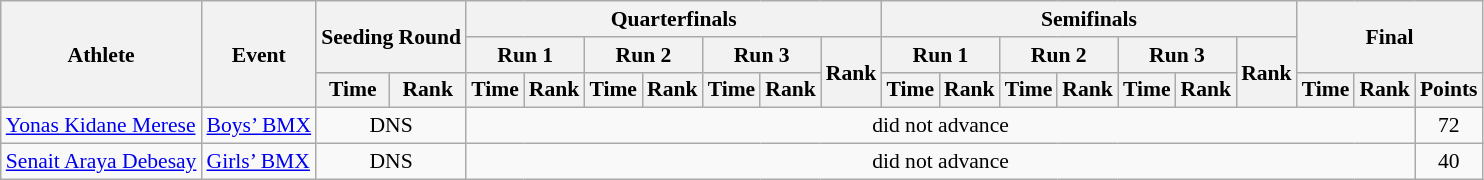<table class="wikitable" border="1" style="font-size:90%">
<tr>
<th rowspan=3>Athlete</th>
<th rowspan=3>Event</th>
<th rowspan=2 colspan=2>Seeding Round</th>
<th colspan=7>Quarterfinals</th>
<th colspan=7>Semifinals</th>
<th rowspan=2 colspan=3>Final</th>
</tr>
<tr>
<th colspan=2>Run 1</th>
<th colspan=2>Run 2</th>
<th colspan=2>Run 3</th>
<th rowspan=2>Rank</th>
<th colspan=2>Run 1</th>
<th colspan=2>Run 2</th>
<th colspan=2>Run 3</th>
<th rowspan=2>Rank</th>
</tr>
<tr>
<th>Time</th>
<th>Rank</th>
<th>Time</th>
<th>Rank</th>
<th>Time</th>
<th>Rank</th>
<th>Time</th>
<th>Rank</th>
<th>Time</th>
<th>Rank</th>
<th>Time</th>
<th>Rank</th>
<th>Time</th>
<th>Rank</th>
<th>Time</th>
<th>Rank</th>
<th>Points</th>
</tr>
<tr>
<td><a href='#'>Yonas Kidane Merese</a></td>
<td><a href='#'>Boys’ BMX</a></td>
<td align=center colspan=2>DNS</td>
<td align=center colspan=16>did not advance</td>
<td align=center>72</td>
</tr>
<tr>
<td><a href='#'>Senait Araya Debesay</a></td>
<td><a href='#'>Girls’ BMX</a></td>
<td align=center colspan=2>DNS</td>
<td align=center colspan=16>did not advance</td>
<td align=center>40</td>
</tr>
</table>
